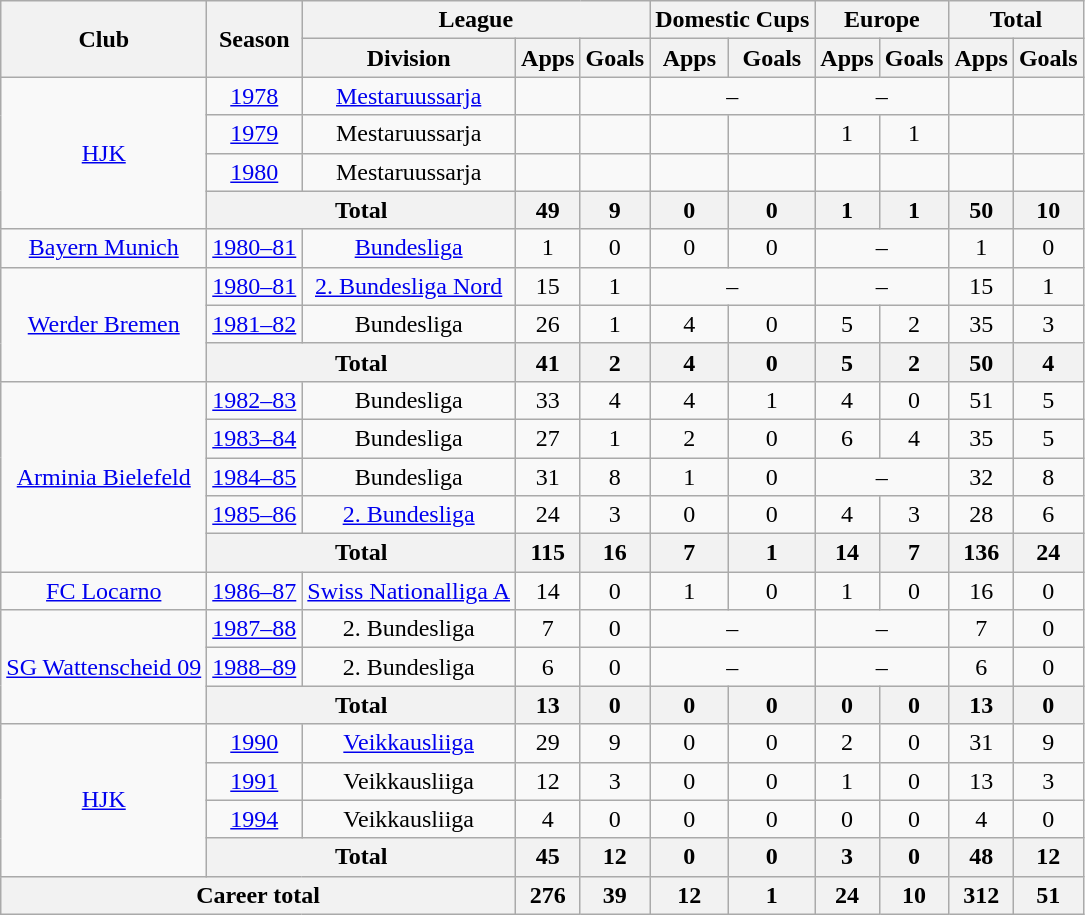<table class="wikitable" style="text-align:center">
<tr>
<th rowspan="2">Club</th>
<th rowspan="2">Season</th>
<th colspan="3">League</th>
<th colspan="2">Domestic Cups</th>
<th colspan="2">Europe</th>
<th colspan="2">Total</th>
</tr>
<tr>
<th>Division</th>
<th>Apps</th>
<th>Goals</th>
<th>Apps</th>
<th>Goals</th>
<th>Apps</th>
<th>Goals</th>
<th>Apps</th>
<th>Goals</th>
</tr>
<tr>
<td rowspan="4"><a href='#'>HJK</a></td>
<td><a href='#'>1978</a></td>
<td><a href='#'>Mestaruussarja</a></td>
<td></td>
<td></td>
<td colspan="2">–</td>
<td colspan="2">–</td>
<td></td>
<td></td>
</tr>
<tr>
<td><a href='#'>1979</a></td>
<td>Mestaruussarja</td>
<td></td>
<td></td>
<td></td>
<td></td>
<td>1</td>
<td>1</td>
<td></td>
<td></td>
</tr>
<tr>
<td><a href='#'>1980</a></td>
<td>Mestaruussarja</td>
<td></td>
<td></td>
<td></td>
<td></td>
<td></td>
<td></td>
<td></td>
<td></td>
</tr>
<tr>
<th colspan="2">Total</th>
<th>49</th>
<th>9</th>
<th>0</th>
<th>0</th>
<th>1</th>
<th>1</th>
<th>50</th>
<th>10</th>
</tr>
<tr>
<td><a href='#'>Bayern Munich</a></td>
<td><a href='#'>1980–81</a></td>
<td><a href='#'>Bundesliga</a></td>
<td>1</td>
<td>0</td>
<td>0</td>
<td>0</td>
<td colspan="2">–</td>
<td>1</td>
<td>0</td>
</tr>
<tr>
<td rowspan="3"><a href='#'>Werder Bremen</a></td>
<td><a href='#'>1980–81</a></td>
<td><a href='#'>2. Bundesliga Nord</a></td>
<td>15</td>
<td>1</td>
<td colspan="2">–</td>
<td colspan="2">–</td>
<td>15</td>
<td>1</td>
</tr>
<tr>
<td><a href='#'>1981–82</a></td>
<td>Bundesliga</td>
<td>26</td>
<td>1</td>
<td>4</td>
<td>0</td>
<td>5</td>
<td>2</td>
<td>35</td>
<td>3</td>
</tr>
<tr>
<th colspan="2">Total</th>
<th>41</th>
<th>2</th>
<th>4</th>
<th>0</th>
<th>5</th>
<th>2</th>
<th>50</th>
<th>4</th>
</tr>
<tr>
<td rowspan="5"><a href='#'>Arminia Bielefeld</a></td>
<td><a href='#'>1982–83</a></td>
<td>Bundesliga</td>
<td>33</td>
<td>4</td>
<td>4</td>
<td>1</td>
<td>4</td>
<td>0</td>
<td>51</td>
<td>5</td>
</tr>
<tr>
<td><a href='#'>1983–84</a></td>
<td>Bundesliga</td>
<td>27</td>
<td>1</td>
<td>2</td>
<td>0</td>
<td>6</td>
<td>4</td>
<td>35</td>
<td>5</td>
</tr>
<tr>
<td><a href='#'>1984–85</a></td>
<td>Bundesliga</td>
<td>31</td>
<td>8</td>
<td>1</td>
<td>0</td>
<td colspan="2">–</td>
<td>32</td>
<td>8</td>
</tr>
<tr>
<td><a href='#'>1985–86</a></td>
<td><a href='#'>2. Bundesliga</a></td>
<td>24</td>
<td>3</td>
<td>0</td>
<td>0</td>
<td>4</td>
<td>3</td>
<td>28</td>
<td>6</td>
</tr>
<tr>
<th colspan="2">Total</th>
<th>115</th>
<th>16</th>
<th>7</th>
<th>1</th>
<th>14</th>
<th>7</th>
<th>136</th>
<th>24</th>
</tr>
<tr>
<td><a href='#'>FC Locarno</a></td>
<td><a href='#'>1986–87</a></td>
<td><a href='#'>Swiss Nationalliga A</a></td>
<td>14</td>
<td>0</td>
<td>1</td>
<td>0</td>
<td>1</td>
<td>0</td>
<td>16</td>
<td>0</td>
</tr>
<tr>
<td rowspan="3"><a href='#'>SG Wattenscheid 09</a></td>
<td><a href='#'>1987–88</a></td>
<td>2. Bundesliga</td>
<td>7</td>
<td>0</td>
<td colspan="2">–</td>
<td colspan="2">–</td>
<td>7</td>
<td>0</td>
</tr>
<tr>
<td><a href='#'>1988–89</a></td>
<td>2. Bundesliga</td>
<td>6</td>
<td>0</td>
<td colspan="2">–</td>
<td colspan="2">–</td>
<td>6</td>
<td>0</td>
</tr>
<tr>
<th colspan="2">Total</th>
<th>13</th>
<th>0</th>
<th>0</th>
<th>0</th>
<th>0</th>
<th>0</th>
<th>13</th>
<th>0</th>
</tr>
<tr>
<td rowspan="4"><a href='#'>HJK</a></td>
<td><a href='#'>1990</a></td>
<td><a href='#'>Veikkausliiga</a></td>
<td>29</td>
<td>9</td>
<td>0</td>
<td>0</td>
<td>2</td>
<td>0</td>
<td>31</td>
<td>9</td>
</tr>
<tr>
<td><a href='#'>1991</a></td>
<td>Veikkausliiga</td>
<td>12</td>
<td>3</td>
<td>0</td>
<td>0</td>
<td>1</td>
<td>0</td>
<td>13</td>
<td>3</td>
</tr>
<tr>
<td><a href='#'>1994</a></td>
<td>Veikkausliiga</td>
<td>4</td>
<td>0</td>
<td>0</td>
<td>0</td>
<td>0</td>
<td>0</td>
<td>4</td>
<td>0</td>
</tr>
<tr>
<th colspan="2">Total</th>
<th>45</th>
<th>12</th>
<th>0</th>
<th>0</th>
<th>3</th>
<th>0</th>
<th>48</th>
<th>12</th>
</tr>
<tr>
<th colspan="3">Career total</th>
<th>276</th>
<th>39</th>
<th>12</th>
<th>1</th>
<th>24</th>
<th>10</th>
<th>312</th>
<th>51</th>
</tr>
</table>
